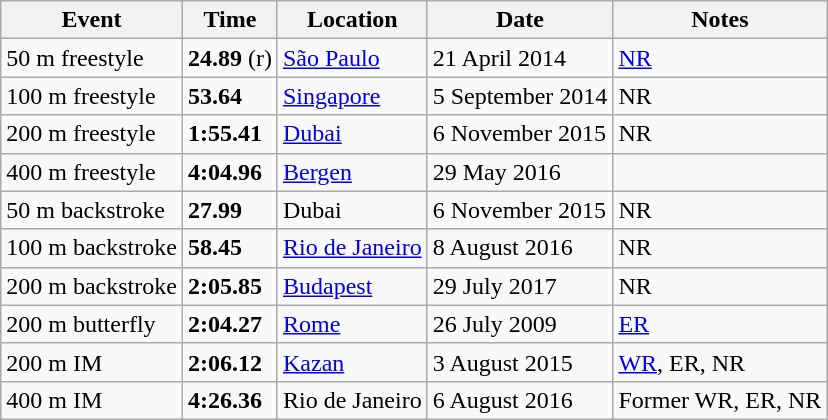<table class="wikitable">
<tr>
<th>Event</th>
<th>Time</th>
<th>Location</th>
<th>Date</th>
<th>Notes</th>
</tr>
<tr>
<td>50 m freestyle</td>
<td><strong>24.89</strong> (r)</td>
<td><a href='#'>São Paulo</a></td>
<td>21 April 2014</td>
<td><a href='#'>NR</a></td>
</tr>
<tr>
<td>100 m freestyle</td>
<td><strong>53.64</strong></td>
<td><a href='#'>Singapore</a></td>
<td>5 September 2014</td>
<td>NR</td>
</tr>
<tr>
<td>200 m freestyle</td>
<td><strong>1:55.41</strong></td>
<td><a href='#'>Dubai</a></td>
<td>6 November 2015</td>
<td>NR</td>
</tr>
<tr>
<td>400 m freestyle</td>
<td><strong>4:04.96</strong></td>
<td><a href='#'>Bergen</a></td>
<td>29 May 2016</td>
<td></td>
</tr>
<tr>
<td>50 m backstroke</td>
<td><strong>27.99</strong></td>
<td>Dubai</td>
<td>6 November 2015</td>
<td>NR</td>
</tr>
<tr>
<td>100 m backstroke</td>
<td><strong>58.45</strong></td>
<td><a href='#'>Rio de Janeiro</a></td>
<td>8 August 2016</td>
<td>NR</td>
</tr>
<tr>
<td>200 m backstroke</td>
<td><strong>2:05.85</strong></td>
<td><a href='#'>Budapest</a></td>
<td>29 July 2017</td>
<td>NR</td>
</tr>
<tr>
<td>200 m butterfly</td>
<td><strong>2:04.27</strong></td>
<td><a href='#'>Rome</a></td>
<td>26 July 2009</td>
<td><a href='#'>ER</a></td>
</tr>
<tr>
<td>200 m IM</td>
<td><strong>2:06.12</strong></td>
<td><a href='#'>Kazan</a></td>
<td>3 August 2015</td>
<td><a href='#'>WR</a>, ER, NR</td>
</tr>
<tr>
<td>400 m IM</td>
<td><strong>4:26.36</strong></td>
<td>Rio de Janeiro</td>
<td>6 August 2016</td>
<td>Former WR, ER, NR</td>
</tr>
</table>
